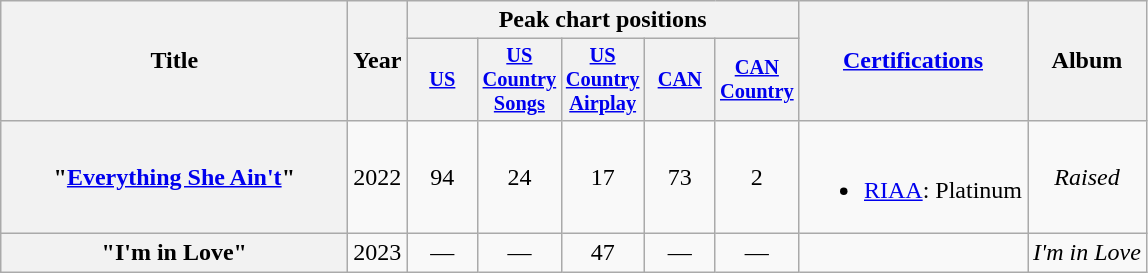<table class="wikitable plainrowheaders" style="text-align:center;">
<tr>
<th scope="col" rowspan="2" style="width:14em;">Title</th>
<th scope="col" rowspan="2">Year</th>
<th scope="col" colspan="5">Peak chart positions</th>
<th scope="col" rowspan="2"><a href='#'>Certifications</a></th>
<th scope="col" rowspan="2">Album</th>
</tr>
<tr>
<th scope="col" style="width:3em;font-size:85%"><a href='#'>US</a><br></th>
<th scope="col" style="width:3em;font-size:85%"><a href='#'>US Country Songs</a><br></th>
<th scope="col" style="width:3em;font-size:85%"><a href='#'>US Country Airplay</a><br></th>
<th scope="col" style="width:3em;font-size:85%"><a href='#'>CAN</a><br></th>
<th scope="col" style="width:3em;font-size:85%"><a href='#'>CAN Country</a><br></th>
</tr>
<tr>
<th scope="row">"<a href='#'>Everything She Ain't</a>"</th>
<td>2022</td>
<td>94</td>
<td>24</td>
<td>17</td>
<td>73</td>
<td>2</td>
<td><br><ul><li><a href='#'>RIAA</a>: Platinum</li></ul></td>
<td><em>Raised</em></td>
</tr>
<tr>
<th scope="row">"I'm in Love"</th>
<td>2023</td>
<td>—</td>
<td>—</td>
<td>47</td>
<td>—</td>
<td>—</td>
<td></td>
<td><em>I'm in Love</em></td>
</tr>
</table>
